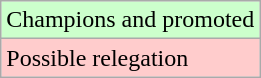<table class="wikitable">
<tr style="width:10px;background:#cfc">
<td>Champions and promoted</td>
</tr>
<tr style="width:10px;background:#fcc">
<td>Possible relegation</td>
</tr>
</table>
